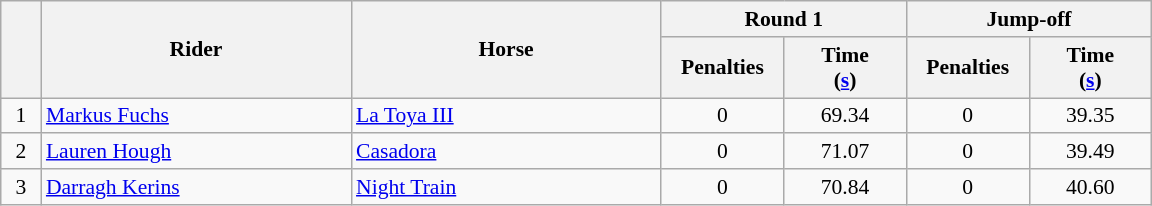<table class="wikitable" style="font-size: 90%">
<tr>
<th rowspan=2 width=20></th>
<th rowspan=2 width=200>Rider</th>
<th rowspan=2 width=200>Horse</th>
<th colspan=2>Round 1</th>
<th colspan=2>Jump-off</th>
</tr>
<tr>
<th width=75>Penalties</th>
<th width=75>Time<br>(<a href='#'>s</a>)</th>
<th width=75>Penalties</th>
<th width=75>Time<br>(<a href='#'>s</a>)</th>
</tr>
<tr>
<td align=center>1</td>
<td> <a href='#'>Markus Fuchs</a></td>
<td><a href='#'>La Toya III</a></td>
<td align=center>0</td>
<td align=center>69.34</td>
<td align=center>0</td>
<td align=center>39.35</td>
</tr>
<tr>
<td align=center>2</td>
<td> <a href='#'>Lauren Hough</a></td>
<td><a href='#'>Casadora</a></td>
<td align=center>0</td>
<td align=center>71.07</td>
<td align=center>0</td>
<td align=center>39.49</td>
</tr>
<tr>
<td align=center>3</td>
<td> <a href='#'>Darragh Kerins</a></td>
<td><a href='#'>Night Train</a></td>
<td align=center>0</td>
<td align=center>70.84</td>
<td align=center>0</td>
<td align=center>40.60</td>
</tr>
</table>
